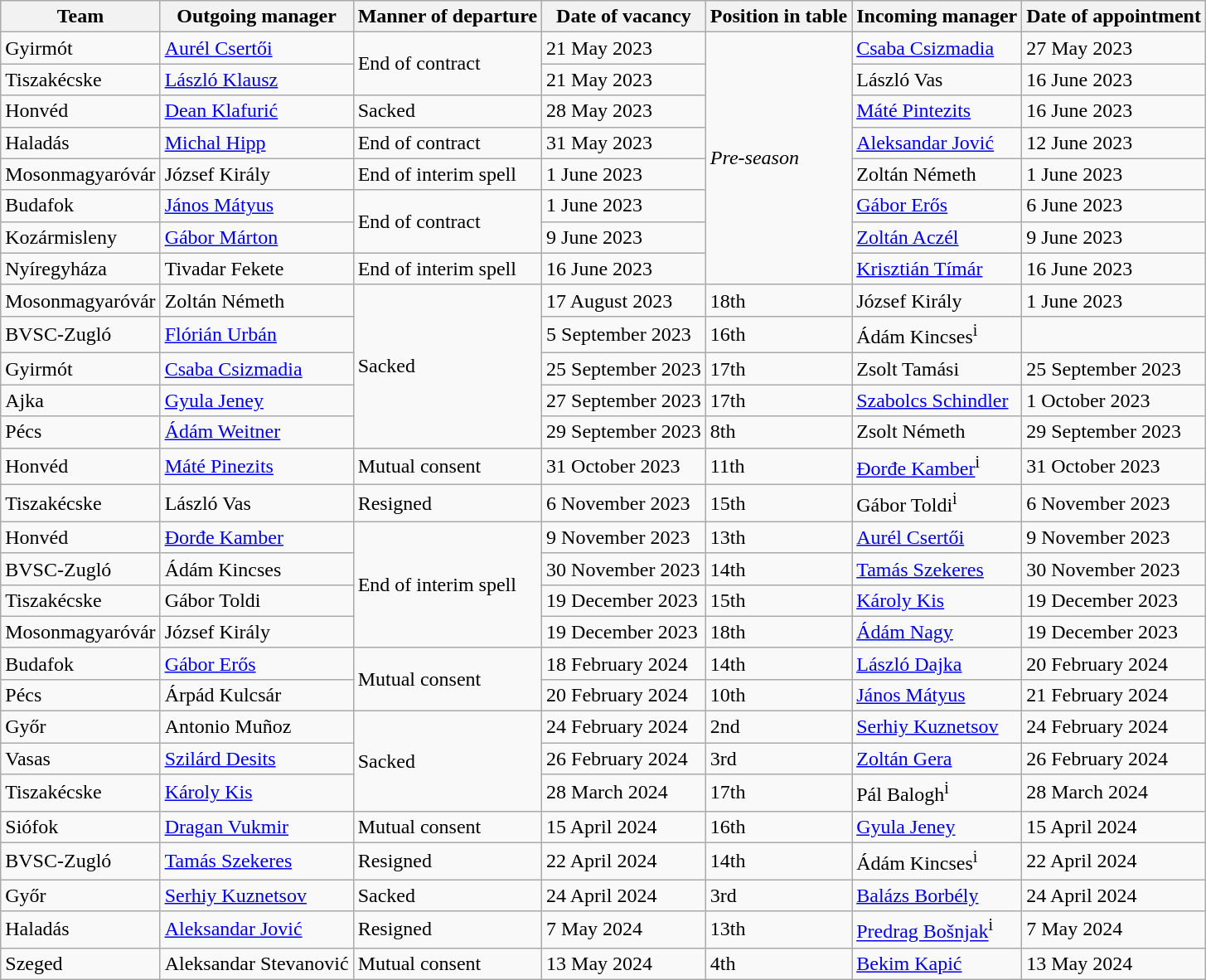<table class="wikitable sortable">
<tr>
<th>Team</th>
<th>Outgoing manager</th>
<th>Manner of departure</th>
<th>Date of vacancy</th>
<th>Position in table</th>
<th>Incoming manager</th>
<th>Date of appointment</th>
</tr>
<tr>
<td>Gyirmót</td>
<td> <a href='#'>Aurél Csertői</a></td>
<td rowspan=2>End of contract</td>
<td>21 May 2023</td>
<td rowspan="8"><em>Pre-season</em></td>
<td> <a href='#'>Csaba Csizmadia</a></td>
<td>27 May 2023</td>
</tr>
<tr>
<td>Tiszakécske</td>
<td> <a href='#'>László Klausz</a></td>
<td>21 May 2023</td>
<td> László Vas</td>
<td>16 June 2023</td>
</tr>
<tr>
<td>Honvéd</td>
<td> <a href='#'>Dean Klafurić</a></td>
<td rowspan=1>Sacked</td>
<td>28 May 2023</td>
<td> <a href='#'>Máté Pintezits</a></td>
<td>16 June 2023</td>
</tr>
<tr>
<td>Haladás</td>
<td> <a href='#'>Michal Hipp</a></td>
<td rowspan=1>End of contract</td>
<td>31 May 2023</td>
<td> <a href='#'>Aleksandar Jović</a></td>
<td>12 June 2023</td>
</tr>
<tr>
<td>Mosonmagyaróvár</td>
<td> József Király</td>
<td rowspan=1>End of interim spell</td>
<td>1 June 2023</td>
<td> Zoltán Németh</td>
<td>1 June 2023</td>
</tr>
<tr>
<td>Budafok</td>
<td> <a href='#'>János Mátyus</a></td>
<td rowspan=2>End of contract</td>
<td>1 June 2023</td>
<td> <a href='#'>Gábor Erős</a></td>
<td>6 June 2023</td>
</tr>
<tr>
<td>Kozármisleny</td>
<td> <a href='#'>Gábor Márton</a></td>
<td>9 June 2023</td>
<td> <a href='#'>Zoltán Aczél</a></td>
<td>9 June 2023</td>
</tr>
<tr>
<td>Nyíregyháza</td>
<td> Tivadar Fekete</td>
<td>End of interim spell</td>
<td>16 June 2023</td>
<td> <a href='#'>Krisztián Tímár</a></td>
<td>16 June 2023</td>
</tr>
<tr>
<td>Mosonmagyaróvár</td>
<td> Zoltán Németh</td>
<td rowspan=5>Sacked</td>
<td>17 August 2023</td>
<td>18th</td>
<td> József Király</td>
<td>1 June 2023</td>
</tr>
<tr>
<td>BVSC-Zugló</td>
<td> <a href='#'>Flórián Urbán</a></td>
<td>5 September 2023</td>
<td>16th</td>
<td> Ádám Kincses<sup>i</sup></td>
<td></td>
</tr>
<tr>
<td>Gyirmót</td>
<td> <a href='#'>Csaba Csizmadia</a></td>
<td>25 September 2023</td>
<td>17th</td>
<td> Zsolt Tamási</td>
<td>25 September 2023</td>
</tr>
<tr>
<td>Ajka</td>
<td> <a href='#'>Gyula Jeney</a></td>
<td>27 September 2023</td>
<td>17th</td>
<td> <a href='#'>Szabolcs Schindler</a></td>
<td>1 October 2023</td>
</tr>
<tr>
<td>Pécs</td>
<td> <a href='#'>Ádám Weitner</a></td>
<td>29 September 2023</td>
<td>8th</td>
<td> Zsolt Németh</td>
<td>29 September 2023</td>
</tr>
<tr>
<td>Honvéd</td>
<td> <a href='#'>Máté Pinezits</a></td>
<td>Mutual consent</td>
<td>31 October 2023</td>
<td>11th</td>
<td> <a href='#'>Đorđe Kamber</a><sup>i</sup></td>
<td>31 October 2023</td>
</tr>
<tr>
<td>Tiszakécske</td>
<td> László Vas</td>
<td>Resigned</td>
<td>6 November 2023</td>
<td>15th</td>
<td> Gábor Toldi<sup>i</sup></td>
<td>6 November 2023</td>
</tr>
<tr>
<td>Honvéd</td>
<td> <a href='#'>Đorđe Kamber</a></td>
<td rowspan=4>End of interim spell</td>
<td>9 November 2023</td>
<td>13th</td>
<td> <a href='#'>Aurél Csertői</a></td>
<td>9 November 2023</td>
</tr>
<tr>
<td>BVSC-Zugló</td>
<td> Ádám Kincses</td>
<td>30 November 2023</td>
<td>14th</td>
<td> <a href='#'>Tamás Szekeres</a></td>
<td>30 November 2023</td>
</tr>
<tr>
<td>Tiszakécske</td>
<td> Gábor Toldi</td>
<td>19 December 2023</td>
<td>15th</td>
<td> <a href='#'>Károly Kis</a></td>
<td>19 December 2023</td>
</tr>
<tr>
<td>Mosonmagyaróvár</td>
<td> József Király</td>
<td>19 December 2023</td>
<td>18th</td>
<td> <a href='#'>Ádám Nagy</a></td>
<td>19 December 2023</td>
</tr>
<tr>
<td>Budafok</td>
<td> <a href='#'>Gábor Erős</a></td>
<td rowspan=2>Mutual consent</td>
<td>18 February 2024</td>
<td>14th</td>
<td> <a href='#'>László Dajka</a></td>
<td>20 February 2024</td>
</tr>
<tr>
<td>Pécs</td>
<td> Árpád Kulcsár</td>
<td>20 February 2024</td>
<td>10th</td>
<td> <a href='#'>János Mátyus</a></td>
<td>21 February 2024</td>
</tr>
<tr>
<td>Győr</td>
<td> Antonio Muñoz</td>
<td rowspan=3>Sacked</td>
<td>24 February 2024</td>
<td>2nd</td>
<td> <a href='#'>Serhiy Kuznetsov</a></td>
<td>24 February 2024</td>
</tr>
<tr>
<td>Vasas</td>
<td> <a href='#'>Szilárd Desits</a></td>
<td>26 February 2024</td>
<td>3rd</td>
<td> <a href='#'>Zoltán Gera</a></td>
<td>26 February 2024</td>
</tr>
<tr>
<td>Tiszakécske</td>
<td> <a href='#'>Károly Kis</a></td>
<td>28 March 2024</td>
<td>17th</td>
<td> Pál Balogh<sup>i</sup></td>
<td>28 March 2024</td>
</tr>
<tr>
<td>Siófok</td>
<td> <a href='#'>Dragan Vukmir</a></td>
<td>Mutual consent</td>
<td>15 April 2024</td>
<td>16th</td>
<td> <a href='#'>Gyula Jeney</a></td>
<td>15 April 2024</td>
</tr>
<tr>
<td>BVSC-Zugló</td>
<td> <a href='#'>Tamás Szekeres</a></td>
<td>Resigned</td>
<td>22 April 2024</td>
<td>14th</td>
<td> Ádám Kincses<sup>i</sup></td>
<td>22 April 2024</td>
</tr>
<tr>
<td>Győr</td>
<td> <a href='#'>Serhiy Kuznetsov</a></td>
<td>Sacked</td>
<td>24 April 2024</td>
<td>3rd</td>
<td> <a href='#'>Balázs Borbély</a></td>
<td>24 April 2024</td>
</tr>
<tr>
<td>Haladás</td>
<td> <a href='#'>Aleksandar Jović</a></td>
<td>Resigned</td>
<td>7 May 2024</td>
<td>13th</td>
<td> <a href='#'>Predrag Bošnjak</a><sup>i</sup></td>
<td>7 May 2024</td>
</tr>
<tr>
<td>Szeged</td>
<td> Aleksandar Stevanović</td>
<td>Mutual consent</td>
<td>13 May 2024</td>
<td>4th</td>
<td> <a href='#'>Bekim Kapić</a></td>
<td>13 May 2024</td>
</tr>
</table>
